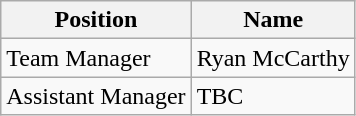<table class="wikitable">
<tr>
<th>Position</th>
<th>Name</th>
</tr>
<tr>
<td rowspan="1">Team Manager</td>
<td> Ryan McCarthy</td>
</tr>
<tr>
<td>Assistant Manager</td>
<td>TBC</td>
</tr>
</table>
